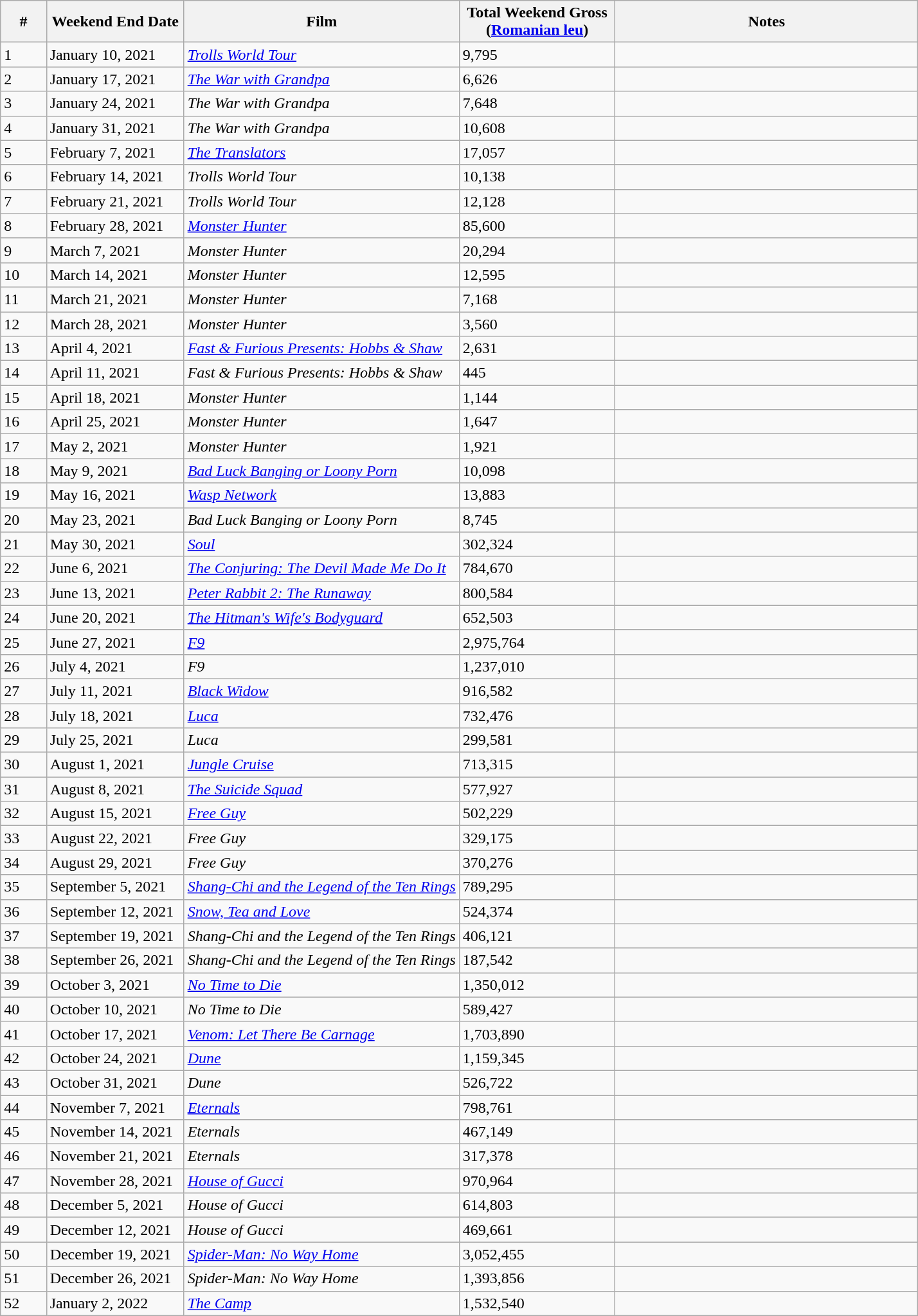<table class="wikitable sortable">
<tr>
<th width="5%">#</th>
<th width="15%">Weekend End Date</th>
<th width="30%">Film</th>
<th width="17%">Total Weekend Gross<br>(<a href='#'>Romanian leu</a>)</th>
<th width="33%">Notes</th>
</tr>
<tr>
<td>1</td>
<td>January 10, 2021</td>
<td><em><a href='#'>Trolls World Tour</a></em></td>
<td> 9,795</td>
<td></td>
</tr>
<tr>
<td>2</td>
<td>January 17, 2021</td>
<td><em><a href='#'>The War with Grandpa</a></em></td>
<td> 6,626</td>
<td></td>
</tr>
<tr>
<td>3</td>
<td>January 24, 2021</td>
<td><em>The War with Grandpa</em></td>
<td> 7,648</td>
<td></td>
</tr>
<tr>
<td>4</td>
<td>January 31, 2021</td>
<td><em>The War with Grandpa</em></td>
<td> 10,608</td>
<td></td>
</tr>
<tr>
<td>5</td>
<td>February 7, 2021</td>
<td><em><a href='#'>The Translators</a></em></td>
<td> 17,057</td>
<td></td>
</tr>
<tr>
<td>6</td>
<td>February 14, 2021</td>
<td><em>Trolls World Tour</em></td>
<td> 10,138</td>
<td></td>
</tr>
<tr>
<td>7</td>
<td>February 21, 2021</td>
<td><em>Trolls World Tour</em></td>
<td> 12,128</td>
<td></td>
</tr>
<tr>
<td>8</td>
<td>February 28, 2021</td>
<td><em><a href='#'>Monster Hunter</a></em></td>
<td> 85,600</td>
<td></td>
</tr>
<tr>
<td>9</td>
<td>March 7, 2021</td>
<td><em>Monster Hunter</em></td>
<td> 20,294</td>
<td></td>
</tr>
<tr>
<td>10</td>
<td>March 14, 2021</td>
<td><em>Monster Hunter</em></td>
<td> 12,595</td>
<td></td>
</tr>
<tr>
<td>11</td>
<td>March 21, 2021</td>
<td><em>Monster Hunter</em></td>
<td> 7,168</td>
<td></td>
</tr>
<tr>
<td>12</td>
<td>March 28, 2021</td>
<td><em>Monster Hunter</em></td>
<td> 3,560</td>
<td></td>
</tr>
<tr>
<td>13</td>
<td>April 4, 2021</td>
<td><em><a href='#'>Fast & Furious Presents: Hobbs & Shaw</a></em></td>
<td> 2,631</td>
<td></td>
</tr>
<tr>
<td>14</td>
<td>April 11, 2021</td>
<td><em>Fast & Furious Presents: Hobbs & Shaw</em></td>
<td> 445</td>
<td></td>
</tr>
<tr>
<td>15</td>
<td>April 18, 2021</td>
<td><em>Monster Hunter</em></td>
<td> 1,144</td>
<td></td>
</tr>
<tr>
<td>16</td>
<td>April 25, 2021</td>
<td><em>Monster Hunter</em></td>
<td> 1,647</td>
<td></td>
</tr>
<tr>
<td>17</td>
<td>May 2, 2021</td>
<td><em>Monster Hunter</em></td>
<td> 1,921</td>
<td></td>
</tr>
<tr>
<td>18</td>
<td>May 9, 2021</td>
<td><em><a href='#'>Bad Luck Banging or Loony Porn</a></em></td>
<td> 10,098</td>
<td></td>
</tr>
<tr>
<td>19</td>
<td>May 16, 2021</td>
<td><em><a href='#'>Wasp Network</a></em></td>
<td> 13,883</td>
<td></td>
</tr>
<tr>
<td>20</td>
<td>May 23, 2021</td>
<td><em>Bad Luck Banging or Loony Porn</em></td>
<td> 8,745</td>
<td></td>
</tr>
<tr>
<td>21</td>
<td>May 30, 2021</td>
<td><em><a href='#'>Soul</a></em></td>
<td> 302,324</td>
<td></td>
</tr>
<tr>
<td>22</td>
<td>June 6, 2021</td>
<td><em><a href='#'>The Conjuring: The Devil Made Me Do It</a></em></td>
<td> 784,670</td>
<td></td>
</tr>
<tr>
<td>23</td>
<td>June 13, 2021</td>
<td><em><a href='#'>Peter Rabbit 2: The Runaway</a></em></td>
<td> 800,584</td>
<td></td>
</tr>
<tr>
<td>24</td>
<td>June 20, 2021</td>
<td><em><a href='#'>The Hitman's Wife's Bodyguard</a></em></td>
<td> 652,503</td>
<td></td>
</tr>
<tr>
<td>25</td>
<td>June 27, 2021</td>
<td><em><a href='#'>F9</a></em></td>
<td>2,975,764</td>
<td></td>
</tr>
<tr>
<td>26</td>
<td>July 4, 2021</td>
<td><em>F9</em></td>
<td>1,237,010</td>
<td></td>
</tr>
<tr>
<td>27</td>
<td>July 11, 2021</td>
<td><em><a href='#'>Black Widow</a></em></td>
<td> 916,582</td>
<td></td>
</tr>
<tr>
<td>28</td>
<td>July 18, 2021</td>
<td><em><a href='#'>Luca</a></em></td>
<td> 732,476</td>
<td></td>
</tr>
<tr>
<td>29</td>
<td>July 25, 2021</td>
<td><em>Luca</em></td>
<td> 299,581</td>
<td></td>
</tr>
<tr>
<td>30</td>
<td>August 1, 2021</td>
<td><em><a href='#'>Jungle Cruise</a></em></td>
<td> 713,315</td>
<td></td>
</tr>
<tr>
<td>31</td>
<td>August 8, 2021</td>
<td><em><a href='#'>The Suicide Squad</a></em></td>
<td> 577,927</td>
<td></td>
</tr>
<tr>
<td>32</td>
<td>August 15, 2021</td>
<td><em><a href='#'>Free Guy</a></em></td>
<td> 502,229</td>
<td></td>
</tr>
<tr>
<td>33</td>
<td>August 22, 2021</td>
<td><em>Free Guy</em></td>
<td> 329,175</td>
<td></td>
</tr>
<tr>
<td>34</td>
<td>August 29, 2021</td>
<td><em>Free Guy</em></td>
<td> 370,276</td>
<td></td>
</tr>
<tr>
<td>35</td>
<td>September 5, 2021</td>
<td><em><a href='#'>Shang-Chi and the Legend of the Ten Rings</a></em></td>
<td> 789,295</td>
<td></td>
</tr>
<tr>
<td>36</td>
<td>September 12, 2021</td>
<td><em><a href='#'>Snow, Tea and Love</a></em></td>
<td> 524,374</td>
<td></td>
</tr>
<tr>
<td>37</td>
<td>September 19, 2021</td>
<td><em>Shang-Chi and the Legend of the Ten Rings</em></td>
<td> 406,121</td>
<td></td>
</tr>
<tr>
<td>38</td>
<td>September 26, 2021</td>
<td><em>Shang-Chi and the Legend of the Ten Rings</em></td>
<td> 187,542</td>
<td></td>
</tr>
<tr>
<td>39</td>
<td>October 3, 2021</td>
<td><em><a href='#'>No Time to Die</a></em></td>
<td>1,350,012</td>
<td></td>
</tr>
<tr>
<td>40</td>
<td>October 10, 2021</td>
<td><em>No Time to Die</em></td>
<td> 589,427</td>
<td></td>
</tr>
<tr>
<td>41</td>
<td>October 17, 2021</td>
<td><em><a href='#'>Venom: Let There Be Carnage</a></em></td>
<td>1,703,890</td>
<td></td>
</tr>
<tr>
<td>42</td>
<td>October 24, 2021</td>
<td><em><a href='#'>Dune</a></em></td>
<td>1,159,345</td>
<td></td>
</tr>
<tr>
<td>43</td>
<td>October 31, 2021</td>
<td><em>Dune</em></td>
<td> 526,722</td>
<td></td>
</tr>
<tr>
<td>44</td>
<td>November 7, 2021</td>
<td><em><a href='#'>Eternals</a></em></td>
<td> 798,761</td>
<td></td>
</tr>
<tr>
<td>45</td>
<td>November 14, 2021</td>
<td><em>Eternals</em></td>
<td> 467,149</td>
<td></td>
</tr>
<tr>
<td>46</td>
<td>November 21, 2021</td>
<td><em>Eternals</em></td>
<td> 317,378</td>
<td></td>
</tr>
<tr>
<td>47</td>
<td>November 28, 2021</td>
<td><em><a href='#'>House of Gucci</a></em></td>
<td> 970,964</td>
<td></td>
</tr>
<tr>
<td>48</td>
<td>December 5, 2021</td>
<td><em>House of Gucci</em></td>
<td> 614,803</td>
<td></td>
</tr>
<tr>
<td>49</td>
<td>December 12, 2021</td>
<td><em>House of Gucci</em></td>
<td> 469,661</td>
<td></td>
</tr>
<tr>
<td>50</td>
<td>December 19, 2021</td>
<td><em><a href='#'>Spider-Man: No Way Home</a></em></td>
<td>3,052,455</td>
<td></td>
</tr>
<tr>
<td>51</td>
<td>December 26, 2021</td>
<td><em>Spider-Man: No Way Home</em></td>
<td>1,393,856</td>
<td></td>
</tr>
<tr>
<td>52</td>
<td>January 2, 2022</td>
<td><em><a href='#'>The Camp</a></em></td>
<td>1,532,540</td>
<td></td>
</tr>
</table>
